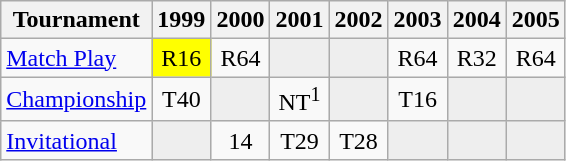<table class="wikitable" style="text-align:center;">
<tr>
<th>Tournament</th>
<th>1999</th>
<th>2000</th>
<th>2001</th>
<th>2002</th>
<th>2003</th>
<th>2004</th>
<th>2005</th>
</tr>
<tr>
<td align="left"><a href='#'>Match Play</a></td>
<td style="background:yellow;">R16</td>
<td>R64</td>
<td style="background:#eeeeee;"></td>
<td style="background:#eeeeee;"></td>
<td>R64</td>
<td>R32</td>
<td>R64</td>
</tr>
<tr>
<td align="left"><a href='#'>Championship</a></td>
<td>T40</td>
<td style="background:#eeeeee;"></td>
<td>NT<sup>1</sup></td>
<td style="background:#eeeeee;"></td>
<td>T16</td>
<td style="background:#eeeeee;"></td>
<td style="background:#eeeeee;"></td>
</tr>
<tr>
<td align="left"><a href='#'>Invitational</a></td>
<td style="background:#eeeeee;"></td>
<td>14</td>
<td>T29</td>
<td>T28</td>
<td style="background:#eeeeee;"></td>
<td style="background:#eeeeee;"></td>
<td style="background:#eeeeee;"></td>
</tr>
</table>
